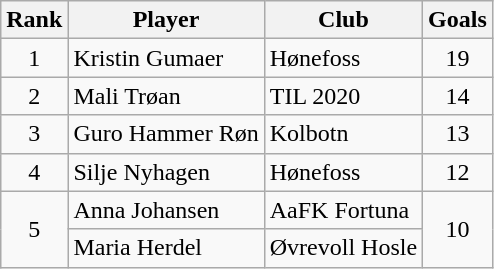<table class="wikitable" style="text-align:center">
<tr>
<th>Rank</th>
<th>Player</th>
<th>Club</th>
<th>Goals</th>
</tr>
<tr>
<td rowspan="1">1</td>
<td align="left"> Kristin Gumaer</td>
<td align="left">Hønefoss</td>
<td rowspan="1">19</td>
</tr>
<tr>
<td rowspan="1">2</td>
<td align="left"> Mali Trøan</td>
<td align="left">TIL 2020</td>
<td rowspan="1">14</td>
</tr>
<tr>
<td rowspan="1">3</td>
<td align="left"> Guro Hammer Røn</td>
<td align="left">Kolbotn</td>
<td rowspan="1">13</td>
</tr>
<tr>
<td rowspan="1">4</td>
<td align="left"> Silje Nyhagen</td>
<td align="left">Hønefoss</td>
<td rowspan="1">12</td>
</tr>
<tr>
<td rowspan="2">5</td>
<td align="left"> Anna Johansen</td>
<td align="left">AaFK Fortuna</td>
<td rowspan="2">10</td>
</tr>
<tr>
<td align="left"> Maria Herdel</td>
<td align="left">Øvrevoll Hosle</td>
</tr>
</table>
